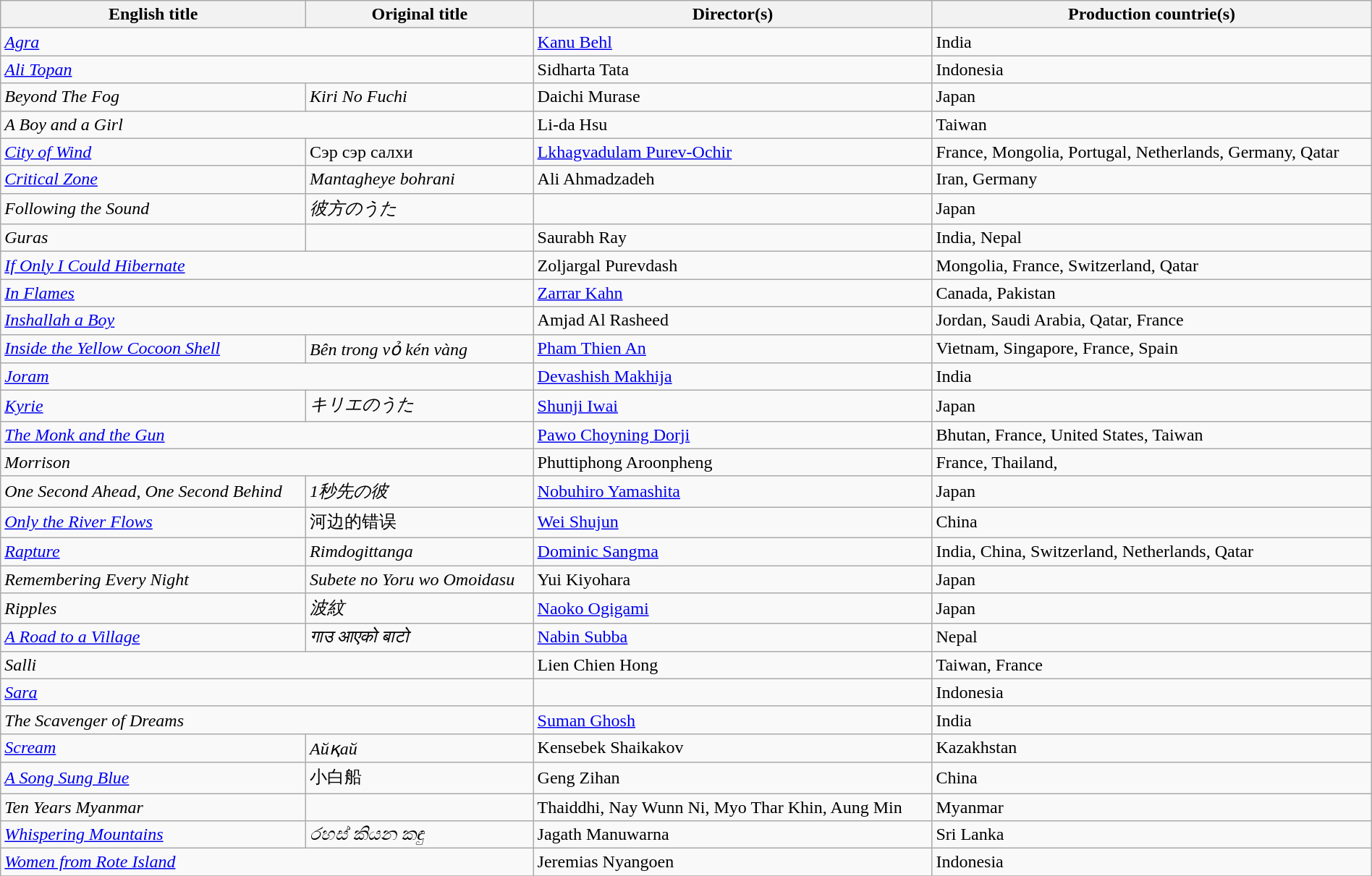<table class="sortable wikitable" style="width:100%; margin-bottom:4px" cellpadding="5">
<tr>
<th scope="col">English title</th>
<th scope="col">Original title</th>
<th scope="col">Director(s)</th>
<th scope="col">Production countrie(s)</th>
</tr>
<tr>
<td colspan="2"><em><a href='#'>Agra</a></em></td>
<td><a href='#'>Kanu Behl</a></td>
<td>India</td>
</tr>
<tr>
<td colspan="2"><em><a href='#'>Ali Topan</a></em></td>
<td>Sidharta Tata</td>
<td>Indonesia</td>
</tr>
<tr>
<td><em>Beyond The Fog</em></td>
<td><em>Kiri No Fuchi</em></td>
<td>Daichi Murase</td>
<td>Japan</td>
</tr>
<tr>
<td colspan=2><em>A Boy and a Girl</em></td>
<td>Li-da Hsu</td>
<td>Taiwan</td>
</tr>
<tr>
<td><em><a href='#'>City of Wind</a></em></td>
<td>Сэр сэр салхи</td>
<td><a href='#'>Lkhagvadulam Purev-Ochir</a></td>
<td>France, Mongolia, Portugal, Netherlands, Germany, Qatar</td>
</tr>
<tr>
<td><em><a href='#'>Critical Zone</a></em></td>
<td><em>Mantagheye bohrani</em></td>
<td>Ali Ahmadzadeh</td>
<td>Iran, Germany</td>
</tr>
<tr>
<td><em>Following the Sound</em></td>
<td><em>彼方のうた</em></td>
<td></td>
<td>Japan</td>
</tr>
<tr>
<td><em>Guras</em></td>
<td></td>
<td>Saurabh Ray</td>
<td>India, Nepal</td>
</tr>
<tr>
<td colspan=2><em><a href='#'>If Only I Could Hibernate</a></em></td>
<td>Zoljargal Purevdash</td>
<td>Mongolia, France, Switzerland, Qatar</td>
</tr>
<tr>
<td colspan="2"><em><a href='#'>In Flames</a></em></td>
<td><a href='#'>Zarrar Kahn</a></td>
<td>Canada, Pakistan</td>
</tr>
<tr>
<td colspan="2"><em><a href='#'>Inshallah a Boy</a></em></td>
<td>Amjad Al Rasheed</td>
<td>Jordan, Saudi Arabia, Qatar, France</td>
</tr>
<tr>
<td><em><a href='#'>Inside the Yellow Cocoon Shell</a></em></td>
<td><em>Bên trong vỏ kén vàng</em></td>
<td><a href='#'>Pham Thien An</a></td>
<td>Vietnam, Singapore, France, Spain</td>
</tr>
<tr>
<td colspan=2><em><a href='#'>Joram</a></em></td>
<td><a href='#'>Devashish Makhija</a></td>
<td>India</td>
</tr>
<tr>
<td><em><a href='#'>Kyrie</a></em></td>
<td><em>キリエのうた</em></td>
<td><a href='#'>Shunji Iwai</a></td>
<td>Japan</td>
</tr>
<tr>
<td colspan=2><em><a href='#'>The Monk and the Gun</a></em></td>
<td><a href='#'>Pawo Choyning Dorji</a></td>
<td>Bhutan, France, United States, Taiwan</td>
</tr>
<tr>
<td colspan=2><em>Morrison</em></td>
<td>Phuttiphong Aroonpheng</td>
<td>France, Thailand,</td>
</tr>
<tr>
<td><em>One Second Ahead, One Second Behind</em></td>
<td><em>1秒先の彼</em></td>
<td><a href='#'>Nobuhiro Yamashita</a></td>
<td>Japan</td>
</tr>
<tr>
<td><em><a href='#'>Only the River Flows</a></em></td>
<td>河边的错误</td>
<td><a href='#'>Wei Shujun</a></td>
<td>China</td>
</tr>
<tr>
<td><em><a href='#'>Rapture</a></em></td>
<td><em>Rimdogittanga</em></td>
<td><a href='#'>Dominic Sangma</a></td>
<td>India, China, Switzerland, Netherlands, Qatar</td>
</tr>
<tr>
<td><em>Remembering Every Night</em></td>
<td><em>Subete no Yoru wo Omoidasu</em></td>
<td>Yui Kiyohara</td>
<td>Japan</td>
</tr>
<tr>
<td><em>Ripples</em></td>
<td><em>波紋</em></td>
<td><a href='#'>Naoko Ogigami</a></td>
<td>Japan</td>
</tr>
<tr>
<td><em><a href='#'>A Road to a Village</a></em></td>
<td><em>गाउ आएको बाटो</em></td>
<td><a href='#'>Nabin Subba</a></td>
<td>Nepal</td>
</tr>
<tr>
<td colspan=2><em>Salli</em></td>
<td>Lien Chien Hong</td>
<td>Taiwan, France</td>
</tr>
<tr>
<td colspan=2><em><a href='#'>Sara</a></em></td>
<td></td>
<td>Indonesia</td>
</tr>
<tr>
<td colspan=2><em>The Scavenger of Dreams</em></td>
<td><a href='#'>Suman Ghosh</a></td>
<td>India</td>
</tr>
<tr>
<td><em><a href='#'>Scream</a></em></td>
<td><em>Айқай</em></td>
<td>Kensebek Shaikakov</td>
<td>Kazakhstan</td>
</tr>
<tr>
<td><em><a href='#'>A Song Sung Blue</a></em></td>
<td>小白船</td>
<td>Geng Zihan</td>
<td>China</td>
</tr>
<tr>
<td><em>Ten Years Myanmar</em></td>
<td></td>
<td>Thaiddhi, Nay Wunn Ni, Myo Thar Khin, Aung Min</td>
<td>Myanmar</td>
</tr>
<tr>
<td><em><a href='#'>Whispering Mountains</a></em></td>
<td><em>රහස් කියන කඳු</em></td>
<td>Jagath Manuwarna</td>
<td>Sri Lanka</td>
</tr>
<tr>
<td colspan="2"><em><a href='#'>Women from Rote Island</a></em></td>
<td>Jeremias Nyangoen</td>
<td>Indonesia</td>
</tr>
<tr>
</tr>
</table>
